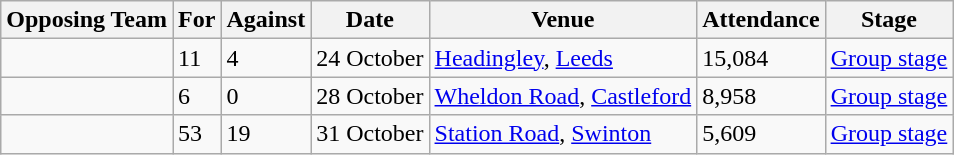<table class="wikitable">
<tr>
<th>Opposing Team</th>
<th>For</th>
<th>Against</th>
<th>Date</th>
<th>Venue</th>
<th>Attendance</th>
<th>Stage</th>
</tr>
<tr>
<td></td>
<td>11</td>
<td>4</td>
<td>24 October</td>
<td><a href='#'>Headingley</a>, <a href='#'>Leeds</a></td>
<td>15,084</td>
<td><a href='#'>Group stage</a></td>
</tr>
<tr>
<td></td>
<td>6</td>
<td>0</td>
<td>28 October</td>
<td><a href='#'>Wheldon Road</a>, <a href='#'>Castleford</a></td>
<td>8,958</td>
<td><a href='#'>Group stage</a></td>
</tr>
<tr>
<td></td>
<td>53</td>
<td>19</td>
<td>31 October</td>
<td><a href='#'>Station Road</a>, <a href='#'>Swinton</a></td>
<td>5,609</td>
<td><a href='#'>Group stage</a></td>
</tr>
</table>
